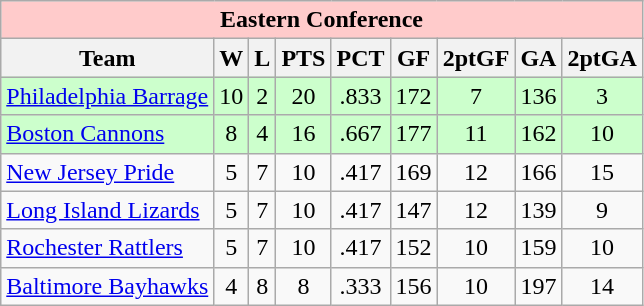<table class="wikitable">
<tr bgcolor="#ffcbcb">
<td colspan="9" align="center"><strong>Eastern Conference</strong></td>
</tr>
<tr bgcolor="#efefef">
<th>Team</th>
<th>W</th>
<th>L</th>
<th>PTS</th>
<th>PCT</th>
<th>GF</th>
<th>2ptGF</th>
<th>GA</th>
<th>2ptGA</th>
</tr>
<tr align="center" bgcolor="#ccffcc">
<td align="left"><a href='#'>Philadelphia Barrage</a></td>
<td>10</td>
<td>2</td>
<td>20</td>
<td>.833</td>
<td>172</td>
<td>7</td>
<td>136</td>
<td>3</td>
</tr>
<tr align="center" bgcolor="#ccffcc">
<td align="left"><a href='#'>Boston Cannons</a></td>
<td>8</td>
<td>4</td>
<td>16</td>
<td>.667</td>
<td>177</td>
<td>11</td>
<td>162</td>
<td>10</td>
</tr>
<tr align="center">
<td align="left"><a href='#'>New Jersey Pride</a></td>
<td>5</td>
<td>7</td>
<td>10</td>
<td>.417</td>
<td>169</td>
<td>12</td>
<td>166</td>
<td>15</td>
</tr>
<tr align="center">
<td align="left"><a href='#'>Long Island Lizards</a></td>
<td>5</td>
<td>7</td>
<td>10</td>
<td>.417</td>
<td>147</td>
<td>12</td>
<td>139</td>
<td>9</td>
</tr>
<tr align="center">
<td align="left"><a href='#'>Rochester Rattlers</a></td>
<td>5</td>
<td>7</td>
<td>10</td>
<td>.417</td>
<td>152</td>
<td>10</td>
<td>159</td>
<td>10</td>
</tr>
<tr align="center">
<td align="left"><a href='#'>Baltimore Bayhawks</a></td>
<td>4</td>
<td>8</td>
<td>8</td>
<td>.333</td>
<td>156</td>
<td>10</td>
<td>197</td>
<td>14</td>
</tr>
</table>
